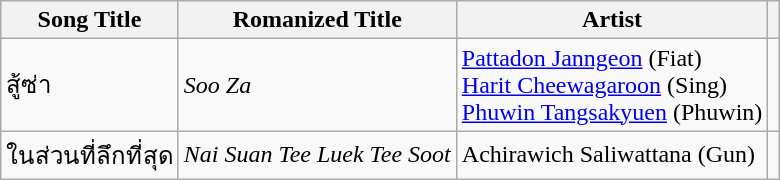<table class="wikitable">
<tr>
<th>Song Title</th>
<th>Romanized Title</th>
<th>Artist</th>
<th></th>
</tr>
<tr>
<td>สู้ซ่า</td>
<td><em>Soo Za</em></td>
<td><a href='#'>Pattadon Janngeon</a> (Fiat)<br><a href='#'>Harit Cheewagaroon</a> (Sing)<br><a href='#'>Phuwin Tangsakyuen</a> (Phuwin)</td>
<td style="text-align: center;"></td>
</tr>
<tr>
<td>ในส่วนที่ลึกที่สุด</td>
<td><em>Nai Suan Tee Luek Tee Soot</em></td>
<td>Achirawich Saliwattana (Gun)</td>
<td style="text-align: center;"></td>
</tr>
</table>
